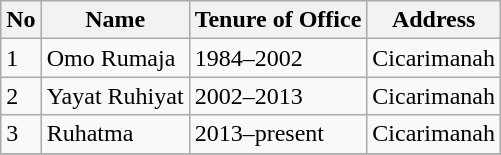<table class="wikitable">
<tr>
<th>No</th>
<th>Name</th>
<th>Tenure of Office</th>
<th>Address</th>
</tr>
<tr>
<td>1</td>
<td>Omo Rumaja</td>
<td>1984–2002</td>
<td>Cicarimanah</td>
</tr>
<tr>
<td>2</td>
<td>Yayat Ruhiyat</td>
<td>2002–2013</td>
<td>Cicarimanah</td>
</tr>
<tr>
<td>3</td>
<td>Ruhatma</td>
<td>2013–present</td>
<td>Cicarimanah</td>
</tr>
<tr>
</tr>
</table>
